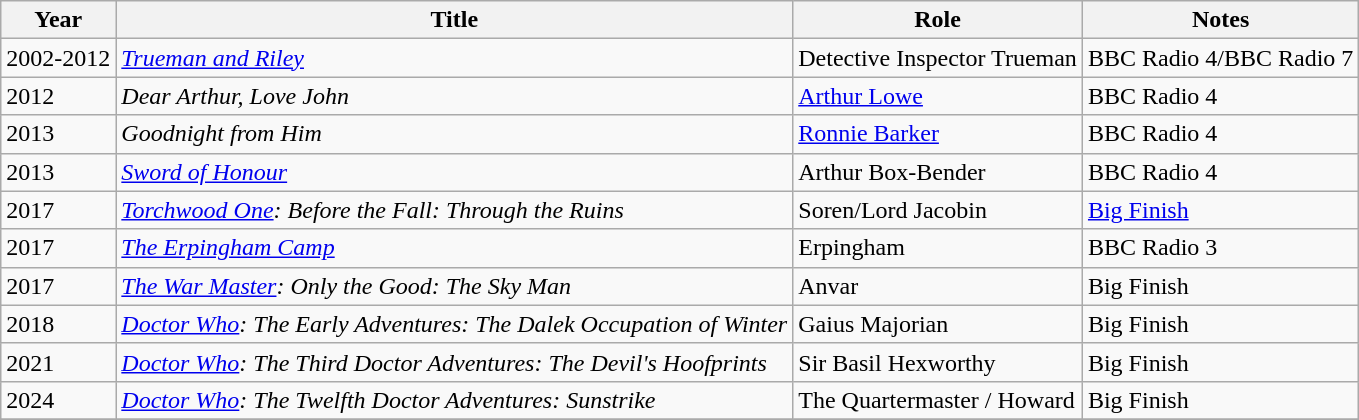<table class="wikitable">
<tr>
<th>Year</th>
<th>Title</th>
<th>Role</th>
<th>Notes</th>
</tr>
<tr>
<td>2002-2012</td>
<td><em><a href='#'>Trueman and Riley</a></em></td>
<td>Detective Inspector Trueman</td>
<td>BBC Radio 4/BBC Radio 7</td>
</tr>
<tr>
<td>2012</td>
<td><em>Dear Arthur, Love John</em></td>
<td><a href='#'>Arthur Lowe</a></td>
<td>BBC Radio 4</td>
</tr>
<tr>
<td>2013</td>
<td><em>Goodnight from Him</em></td>
<td><a href='#'>Ronnie Barker</a></td>
<td>BBC Radio 4</td>
</tr>
<tr>
<td>2013</td>
<td><em><a href='#'>Sword of Honour</a></em></td>
<td>Arthur Box-Bender</td>
<td>BBC Radio 4</td>
</tr>
<tr>
<td>2017</td>
<td><em><a href='#'>Torchwood One</a>: Before the Fall: Through the Ruins</em></td>
<td>Soren/Lord Jacobin</td>
<td><a href='#'>Big Finish</a></td>
</tr>
<tr>
<td>2017</td>
<td><em><a href='#'>The Erpingham Camp</a></em></td>
<td>Erpingham</td>
<td>BBC Radio 3</td>
</tr>
<tr>
<td>2017</td>
<td><em><a href='#'>The War Master</a>: Only the Good: The Sky Man</em></td>
<td>Anvar</td>
<td>Big Finish</td>
</tr>
<tr>
<td>2018</td>
<td><em><a href='#'>Doctor Who</a>: The Early Adventures: The Dalek Occupation of Winter</em></td>
<td>Gaius Majorian</td>
<td>Big Finish</td>
</tr>
<tr>
<td>2021</td>
<td><em><a href='#'>Doctor Who</a>: The Third Doctor Adventures: The Devil's Hoofprints</em></td>
<td>Sir Basil Hexworthy</td>
<td>Big Finish</td>
</tr>
<tr>
<td>2024</td>
<td><em><a href='#'>Doctor Who</a>: The Twelfth Doctor Adventures:  Sunstrike</em></td>
<td>The Quartermaster / Howard</td>
<td>Big Finish</td>
</tr>
<tr>
</tr>
</table>
